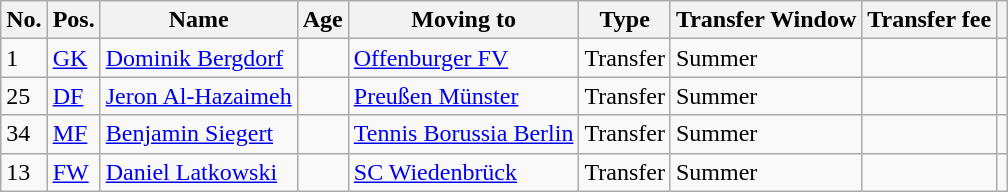<table class="wikitable">
<tr>
<th>No.</th>
<th>Pos.</th>
<th>Name</th>
<th>Age</th>
<th>Moving to</th>
<th>Type</th>
<th>Transfer Window</th>
<th>Transfer fee</th>
<th></th>
</tr>
<tr>
<td>1</td>
<td><a href='#'>GK</a></td>
<td> <a href='#'>Dominik Bergdorf</a></td>
<td></td>
<td><a href='#'>Offenburger FV</a></td>
<td>Transfer</td>
<td>Summer</td>
<td></td>
<td></td>
</tr>
<tr>
<td>25</td>
<td><a href='#'>DF</a></td>
<td> <a href='#'>Jeron Al-Hazaimeh</a></td>
<td></td>
<td><a href='#'>Preußen Münster</a></td>
<td>Transfer</td>
<td>Summer</td>
<td></td>
<td></td>
</tr>
<tr>
<td>34</td>
<td><a href='#'>MF</a></td>
<td> <a href='#'>Benjamin Siegert</a></td>
<td></td>
<td><a href='#'>Tennis Borussia Berlin</a></td>
<td>Transfer</td>
<td>Summer</td>
<td></td>
<td></td>
</tr>
<tr>
<td>13</td>
<td><a href='#'>FW</a></td>
<td> <a href='#'>Daniel Latkowski</a></td>
<td></td>
<td><a href='#'>SC Wiedenbrück</a></td>
<td>Transfer</td>
<td>Summer</td>
<td></td>
<td></td>
</tr>
</table>
